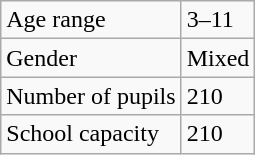<table class="wikitable">
<tr>
<td>Age range</td>
<td>3–11</td>
</tr>
<tr>
<td>Gender</td>
<td>Mixed</td>
</tr>
<tr>
<td>Number of pupils</td>
<td>210</td>
</tr>
<tr>
<td>School capacity</td>
<td>210</td>
</tr>
</table>
